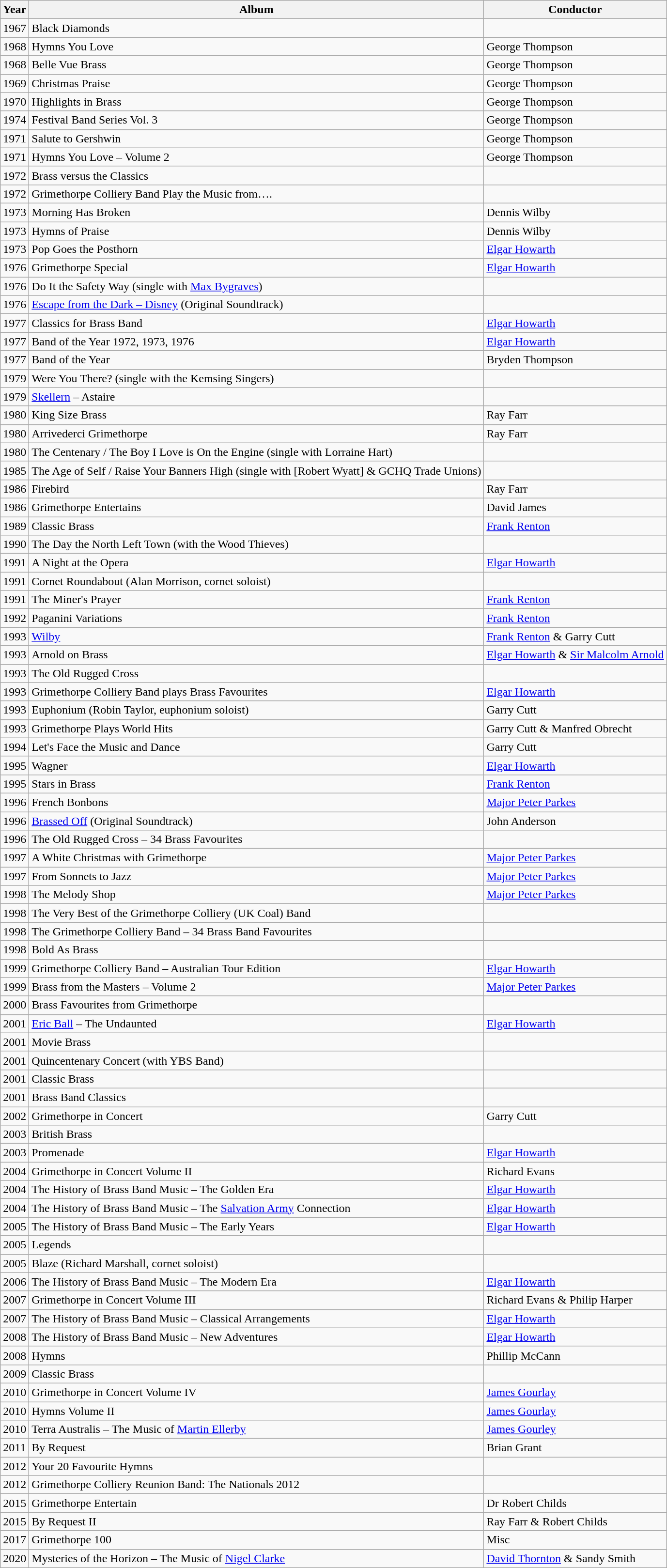<table class="sortable wikitable">
<tr>
<th>Year</th>
<th>Album</th>
<th>Conductor</th>
</tr>
<tr>
<td>1967</td>
<td>Black Diamonds</td>
<td></td>
</tr>
<tr>
<td>1968</td>
<td>Hymns You Love</td>
<td>George Thompson</td>
</tr>
<tr>
<td>1968</td>
<td>Belle Vue Brass</td>
<td>George Thompson</td>
</tr>
<tr>
<td>1969</td>
<td>Christmas Praise</td>
<td>George Thompson</td>
</tr>
<tr>
<td>1970</td>
<td>Highlights in Brass</td>
<td>George Thompson</td>
</tr>
<tr>
<td>1974</td>
<td>Festival Band Series Vol. 3</td>
<td>George Thompson</td>
</tr>
<tr>
<td>1971</td>
<td>Salute to Gershwin</td>
<td>George Thompson</td>
</tr>
<tr>
<td>1971</td>
<td>Hymns You Love – Volume 2</td>
<td>George Thompson</td>
</tr>
<tr>
<td>1972</td>
<td>Brass versus the Classics</td>
<td></td>
</tr>
<tr>
<td>1972</td>
<td>Grimethorpe Colliery Band Play the Music from….</td>
<td></td>
</tr>
<tr>
<td>1973</td>
<td>Morning Has Broken</td>
<td>Dennis Wilby</td>
</tr>
<tr>
<td>1973</td>
<td>Hymns of Praise</td>
<td>Dennis Wilby</td>
</tr>
<tr>
<td>1973</td>
<td>Pop Goes the Posthorn</td>
<td><a href='#'>Elgar Howarth</a></td>
</tr>
<tr>
<td>1976</td>
<td>Grimethorpe Special</td>
<td><a href='#'>Elgar Howarth</a></td>
</tr>
<tr>
<td>1976</td>
<td>Do It the Safety Way (single with <a href='#'>Max Bygraves</a>)</td>
<td></td>
</tr>
<tr>
<td>1976</td>
<td><a href='#'>Escape from the Dark – Disney</a> (Original Soundtrack)</td>
<td></td>
</tr>
<tr>
<td>1977</td>
<td>Classics for Brass Band</td>
<td><a href='#'>Elgar Howarth</a></td>
</tr>
<tr>
<td>1977</td>
<td>Band of the Year 1972, 1973, 1976</td>
<td><a href='#'>Elgar Howarth</a></td>
</tr>
<tr>
<td>1977</td>
<td>Band of the Year</td>
<td>Bryden Thompson</td>
</tr>
<tr>
<td>1979</td>
<td>Were You There? (single with the Kemsing Singers)</td>
<td></td>
</tr>
<tr>
<td>1979</td>
<td><a href='#'>Skellern</a> – Astaire</td>
<td></td>
</tr>
<tr>
<td>1980</td>
<td>King Size Brass</td>
<td>Ray Farr</td>
</tr>
<tr>
<td>1980</td>
<td>Arrivederci Grimethorpe</td>
<td>Ray Farr</td>
</tr>
<tr>
<td>1980</td>
<td>The Centenary / The Boy I Love is On the Engine (single with Lorraine Hart)</td>
<td></td>
</tr>
<tr>
<td>1985</td>
<td>The Age of Self / Raise Your Banners High (single with [Robert Wyatt] & GCHQ Trade Unions)</td>
<td></td>
</tr>
<tr>
<td>1986</td>
<td>Firebird</td>
<td>Ray Farr</td>
</tr>
<tr>
<td>1986</td>
<td>Grimethorpe Entertains</td>
<td>David James</td>
</tr>
<tr>
<td>1989</td>
<td>Classic Brass</td>
<td><a href='#'>Frank Renton</a></td>
</tr>
<tr>
<td>1990</td>
<td>The Day the North Left Town (with the Wood Thieves)</td>
<td></td>
</tr>
<tr>
<td>1991</td>
<td>A Night at the Opera</td>
<td><a href='#'>Elgar Howarth</a></td>
</tr>
<tr>
<td>1991</td>
<td>Cornet Roundabout (Alan Morrison, cornet soloist)</td>
<td></td>
</tr>
<tr>
<td>1991</td>
<td>The Miner's Prayer</td>
<td><a href='#'>Frank Renton</a></td>
</tr>
<tr>
<td>1992</td>
<td>Paganini Variations</td>
<td><a href='#'>Frank Renton</a></td>
</tr>
<tr>
<td>1993</td>
<td><a href='#'>Wilby</a></td>
<td><a href='#'>Frank Renton</a> & Garry Cutt</td>
</tr>
<tr>
<td>1993</td>
<td>Arnold on Brass</td>
<td><a href='#'>Elgar Howarth</a> & <a href='#'>Sir Malcolm Arnold</a></td>
</tr>
<tr>
<td>1993</td>
<td>The Old Rugged Cross</td>
<td></td>
</tr>
<tr>
<td>1993</td>
<td>Grimethorpe Colliery Band plays Brass Favourites</td>
<td><a href='#'>Elgar Howarth</a></td>
</tr>
<tr>
<td>1993</td>
<td>Euphonium (Robin Taylor, euphonium soloist)</td>
<td>Garry Cutt</td>
</tr>
<tr>
<td>1993</td>
<td>Grimethorpe Plays World Hits</td>
<td>Garry Cutt & Manfred Obrecht</td>
</tr>
<tr>
<td>1994</td>
<td>Let's Face the Music and Dance</td>
<td>Garry Cutt</td>
</tr>
<tr>
<td>1995</td>
<td>Wagner</td>
<td><a href='#'>Elgar Howarth</a></td>
</tr>
<tr>
<td>1995</td>
<td>Stars in Brass</td>
<td><a href='#'>Frank Renton</a></td>
</tr>
<tr>
<td>1996</td>
<td>French Bonbons</td>
<td><a href='#'>Major Peter Parkes</a></td>
</tr>
<tr>
<td>1996</td>
<td><a href='#'>Brassed Off</a> (Original Soundtrack)</td>
<td>John Anderson</td>
</tr>
<tr>
<td>1996</td>
<td>The Old Rugged Cross – 34 Brass Favourites</td>
<td></td>
</tr>
<tr>
<td>1997</td>
<td>A White Christmas with Grimethorpe</td>
<td><a href='#'>Major Peter Parkes</a></td>
</tr>
<tr>
<td>1997</td>
<td>From Sonnets to Jazz</td>
<td><a href='#'>Major Peter Parkes</a></td>
</tr>
<tr>
<td>1998</td>
<td>The Melody Shop</td>
<td><a href='#'>Major Peter Parkes</a></td>
</tr>
<tr>
<td>1998</td>
<td>The Very Best of the Grimethorpe Colliery (UK Coal) Band</td>
<td></td>
</tr>
<tr>
<td>1998</td>
<td>The Grimethorpe Colliery Band – 34 Brass Band Favourites</td>
<td></td>
</tr>
<tr>
<td>1998</td>
<td>Bold As Brass</td>
<td></td>
</tr>
<tr>
<td>1999</td>
<td>Grimethorpe Colliery Band – Australian Tour Edition</td>
<td><a href='#'>Elgar Howarth</a></td>
</tr>
<tr>
<td>1999</td>
<td>Brass from the Masters – Volume 2</td>
<td><a href='#'>Major Peter Parkes</a></td>
</tr>
<tr>
<td>2000</td>
<td>Brass Favourites from Grimethorpe</td>
<td></td>
</tr>
<tr>
<td>2001</td>
<td><a href='#'>Eric Ball</a> – The Undaunted</td>
<td><a href='#'>Elgar Howarth</a></td>
</tr>
<tr>
<td>2001</td>
<td>Movie Brass</td>
<td></td>
</tr>
<tr>
<td>2001</td>
<td>Quincentenary Concert (with YBS Band)</td>
<td></td>
</tr>
<tr>
<td>2001</td>
<td>Classic Brass</td>
<td></td>
</tr>
<tr>
<td>2001</td>
<td>Brass Band Classics</td>
<td></td>
</tr>
<tr>
<td>2002</td>
<td>Grimethorpe in Concert</td>
<td>Garry Cutt</td>
</tr>
<tr>
<td>2003</td>
<td>British Brass</td>
<td></td>
</tr>
<tr>
<td>2003</td>
<td>Promenade</td>
<td><a href='#'>Elgar Howarth</a></td>
</tr>
<tr>
<td>2004</td>
<td>Grimethorpe in Concert Volume II</td>
<td>Richard Evans</td>
</tr>
<tr>
<td>2004</td>
<td>The History of Brass Band Music – The Golden Era</td>
<td><a href='#'>Elgar Howarth</a></td>
</tr>
<tr>
<td>2004</td>
<td>The History of Brass Band Music – The <a href='#'>Salvation Army</a> Connection</td>
<td><a href='#'>Elgar Howarth</a></td>
</tr>
<tr>
<td>2005</td>
<td>The History of Brass Band Music – The Early Years</td>
<td><a href='#'>Elgar Howarth</a></td>
</tr>
<tr>
<td>2005</td>
<td>Legends</td>
<td></td>
</tr>
<tr>
<td>2005</td>
<td>Blaze (Richard Marshall, cornet soloist)</td>
<td></td>
</tr>
<tr>
<td>2006</td>
<td>The History of Brass Band Music – The Modern Era</td>
<td><a href='#'>Elgar Howarth</a></td>
</tr>
<tr>
<td>2007</td>
<td>Grimethorpe in Concert Volume III</td>
<td>Richard Evans & Philip Harper</td>
</tr>
<tr>
<td>2007</td>
<td>The History of Brass Band Music – Classical Arrangements</td>
<td><a href='#'>Elgar Howarth</a></td>
</tr>
<tr>
<td>2008</td>
<td>The History of Brass Band Music – New Adventures</td>
<td><a href='#'>Elgar Howarth</a></td>
</tr>
<tr>
<td>2008</td>
<td>Hymns</td>
<td>Phillip McCann</td>
</tr>
<tr>
<td>2009</td>
<td>Classic Brass</td>
<td></td>
</tr>
<tr>
<td>2010</td>
<td>Grimethorpe in Concert Volume IV</td>
<td><a href='#'>James Gourlay</a></td>
</tr>
<tr>
<td>2010</td>
<td>Hymns Volume II</td>
<td><a href='#'>James Gourlay</a></td>
</tr>
<tr>
<td>2010</td>
<td>Terra Australis – The Music of <a href='#'>Martin Ellerby</a></td>
<td><a href='#'>James Gourley</a></td>
</tr>
<tr>
<td>2011</td>
<td>By Request</td>
<td>Brian Grant</td>
</tr>
<tr>
<td>2012</td>
<td>Your 20 Favourite Hymns</td>
<td></td>
</tr>
<tr>
<td>2012</td>
<td>Grimethorpe Colliery Reunion Band: The Nationals 2012</td>
<td></td>
</tr>
<tr>
<td>2015</td>
<td>Grimethorpe Entertain</td>
<td>Dr Robert Childs</td>
</tr>
<tr>
<td>2015</td>
<td>By Request II</td>
<td>Ray Farr & Robert Childs</td>
</tr>
<tr>
<td>2017</td>
<td>Grimethorpe 100</td>
<td>Misc</td>
</tr>
<tr>
<td>2020</td>
<td>Mysteries of the Horizon – The Music of <a href='#'>Nigel Clarke</a></td>
<td><a href='#'>David Thornton</a> & Sandy Smith</td>
</tr>
</table>
